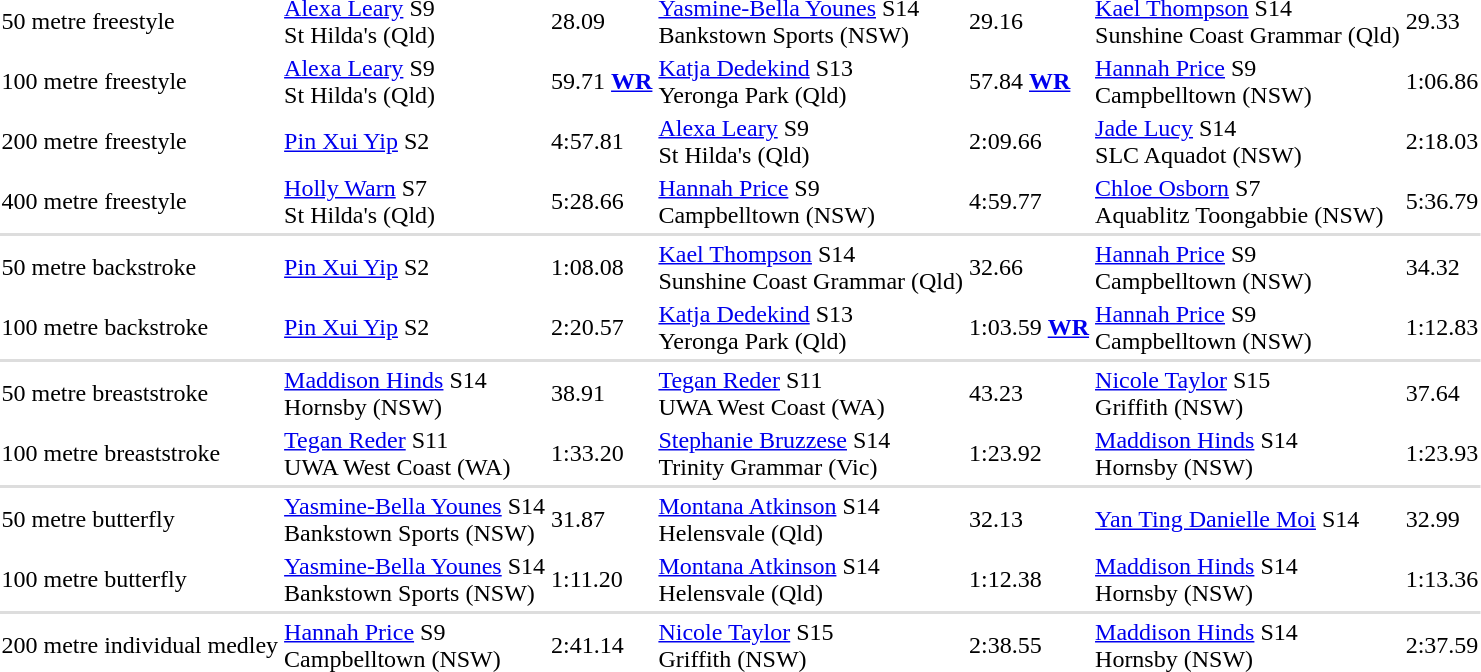<table>
<tr>
<td>50 metre freestyle</td>
<td><a href='#'>Alexa Leary</a> S9 <br> St Hilda's (Qld)</td>
<td>28.09</td>
<td><a href='#'>Yasmine-Bella Younes</a> S14 <br> Bankstown Sports (NSW)</td>
<td>29.16</td>
<td><a href='#'>Kael Thompson</a> S14 <br> Sunshine Coast Grammar (Qld)</td>
<td>29.33</td>
</tr>
<tr>
<td>100 metre freestyle</td>
<td><a href='#'>Alexa Leary</a> S9 <br> St Hilda's (Qld)</td>
<td>59.71 <strong><a href='#'>WR</a></strong></td>
<td><a href='#'>Katja Dedekind</a> S13 <br> Yeronga Park (Qld)</td>
<td>57.84 <strong><a href='#'>WR</a></strong></td>
<td><a href='#'>Hannah Price</a> S9 <br> Campbelltown (NSW)</td>
<td>1:06.86</td>
</tr>
<tr>
<td>200 metre freestyle</td>
<td><a href='#'>Pin Xui Yip</a> S2 <br> </td>
<td>4:57.81</td>
<td><a href='#'>Alexa Leary</a> S9 <br> St Hilda's (Qld)</td>
<td>2:09.66</td>
<td><a href='#'>Jade Lucy</a> S14 <br> SLC Aquadot (NSW)</td>
<td>2:18.03</td>
</tr>
<tr>
<td>400 metre freestyle</td>
<td><a href='#'>Holly Warn</a> S7 <br> St Hilda's (Qld)</td>
<td>5:28.66</td>
<td><a href='#'>Hannah Price</a> S9 <br> Campbelltown (NSW)</td>
<td>4:59.77</td>
<td><a href='#'>Chloe Osborn</a> S7 <br> Aquablitz Toongabbie (NSW)</td>
<td>5:36.79</td>
</tr>
<tr bgcolor=#DDDDDD>
<td colspan=7></td>
</tr>
<tr>
<td>50 metre backstroke</td>
<td><a href='#'>Pin Xui Yip</a> S2 <br> </td>
<td>1:08.08</td>
<td><a href='#'>Kael Thompson</a> S14 <br> Sunshine Coast Grammar (Qld)</td>
<td>32.66</td>
<td><a href='#'>Hannah Price</a> S9 <br> Campbelltown (NSW)</td>
<td>34.32</td>
</tr>
<tr>
<td>100 metre backstroke</td>
<td><a href='#'>Pin Xui Yip</a> S2 <br> </td>
<td>2:20.57</td>
<td><a href='#'>Katja Dedekind</a> S13 <br> Yeronga Park (Qld)</td>
<td>1:03.59 <strong><a href='#'>WR</a></strong></td>
<td><a href='#'>Hannah Price</a> S9 <br> Campbelltown (NSW)</td>
<td>1:12.83</td>
</tr>
<tr bgcolor=#DDDDDD>
<td colspan=7></td>
</tr>
<tr>
<td>50 metre breaststroke</td>
<td><a href='#'>Maddison Hinds</a> S14 <br> Hornsby (NSW)</td>
<td>38.91</td>
<td><a href='#'>Tegan Reder</a> S11 <br> UWA West Coast (WA)</td>
<td>43.23</td>
<td><a href='#'>Nicole Taylor</a> S15 <br> Griffith (NSW)</td>
<td>37.64</td>
</tr>
<tr>
<td>100 metre breaststroke</td>
<td><a href='#'>Tegan Reder</a> S11 <br> UWA West Coast (WA)</td>
<td>1:33.20</td>
<td><a href='#'>Stephanie Bruzzese</a> S14 <br> Trinity Grammar (Vic)</td>
<td>1:23.92</td>
<td><a href='#'>Maddison Hinds</a> S14 <br> Hornsby (NSW)</td>
<td>1:23.93</td>
</tr>
<tr bgcolor=#DDDDDD>
<td colspan=7></td>
</tr>
<tr>
<td>50 metre butterfly</td>
<td><a href='#'>Yasmine-Bella Younes</a> S14 <br> Bankstown Sports (NSW)</td>
<td>31.87</td>
<td><a href='#'>Montana Atkinson</a> S14 <br> Helensvale (Qld)</td>
<td>32.13</td>
<td><a href='#'>Yan Ting Danielle Moi</a> S14 <br> </td>
<td>32.99</td>
</tr>
<tr>
<td>100 metre butterfly</td>
<td><a href='#'>Yasmine-Bella Younes</a> S14 <br> Bankstown Sports (NSW)</td>
<td>1:11.20</td>
<td><a href='#'>Montana Atkinson</a> S14 <br> Helensvale (Qld)</td>
<td>1:12.38</td>
<td><a href='#'>Maddison Hinds</a> S14 <br> Hornsby (NSW)</td>
<td>1:13.36</td>
</tr>
<tr bgcolor=#DDDDDD>
<td colspan=7></td>
</tr>
<tr>
<td>200 metre individual medley</td>
<td><a href='#'>Hannah Price</a> S9 <br> Campbelltown (NSW)</td>
<td>2:41.14</td>
<td><a href='#'>Nicole Taylor</a> S15 <br> Griffith (NSW)</td>
<td>2:38.55</td>
<td><a href='#'>Maddison Hinds</a> S14 <br> Hornsby (NSW)</td>
<td>2:37.59</td>
</tr>
</table>
